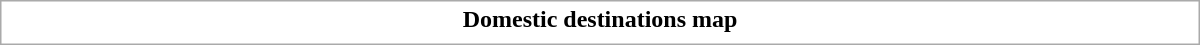<table class="collapsible uncollapsed" style="border:1px #aaa solid; width:50em; margin:0.2em auto">
<tr>
<th>Domestic destinations map</th>
</tr>
<tr>
<td></td>
</tr>
</table>
